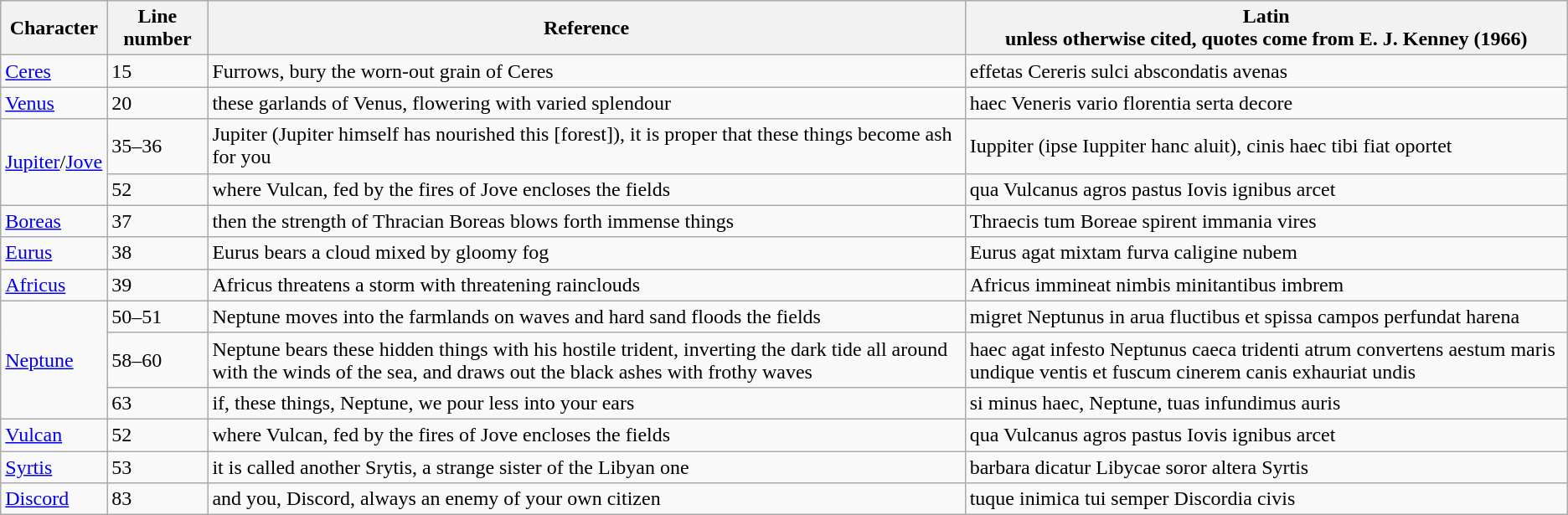<table class="wikitable">
<tr>
<th>Character</th>
<th>Line number</th>
<th>Reference</th>
<th>Latin<br>unless otherwise cited, quotes come from E. J. Kenney (1966)</th>
</tr>
<tr>
<td><a href='#'>Ceres</a></td>
<td>15</td>
<td>Furrows, bury the worn-out grain of Ceres</td>
<td>effetas Cereris sulci abscondatis avenas</td>
</tr>
<tr>
<td><a href='#'>Venus</a></td>
<td>20</td>
<td>these garlands of Venus, flowering with varied splendour</td>
<td>haec Veneris vario florentia serta decore</td>
</tr>
<tr>
<td rowspan="2"><a href='#'>Jupiter</a>/<a href='#'>Jove</a></td>
<td>35–36</td>
<td>Jupiter (Jupiter himself has nourished this [forest]), it is proper that these things become ash for you</td>
<td>Iuppiter (ipse Iuppiter hanc aluit), cinis haec tibi fiat oportet</td>
</tr>
<tr>
<td>52</td>
<td>where Vulcan, fed by the fires of Jove encloses the fields</td>
<td>qua Vulcanus agros pastus Iovis ignibus arcet</td>
</tr>
<tr>
<td><a href='#'>Boreas</a></td>
<td>37</td>
<td>then the strength of Thracian Boreas blows forth immense things</td>
<td>Thraecis tum Boreae spirent immania vires</td>
</tr>
<tr>
<td><a href='#'>Eurus</a></td>
<td>38</td>
<td>Eurus bears a cloud mixed by gloomy fog</td>
<td>Eurus agat mixtam furva caligine nubem</td>
</tr>
<tr>
<td><a href='#'>Africus</a></td>
<td>39</td>
<td>Africus threatens a storm with threatening rainclouds</td>
<td>Africus immineat nimbis minitantibus imbrem</td>
</tr>
<tr>
<td rowspan="3"><a href='#'>Neptune</a></td>
<td>50–51</td>
<td>Neptune moves into the farmlands on waves and hard sand floods the fields</td>
<td>migret Neptunus in arua fluctibus et spissa campos perfundat harena</td>
</tr>
<tr>
<td>58–60</td>
<td>Neptune bears these hidden things with his hostile trident, inverting the dark tide all around with the winds of the sea, and draws out the black ashes with frothy waves</td>
<td>haec agat infesto Neptunus caeca tridenti atrum convertens aestum maris undique ventis et fuscum cinerem canis exhauriat undis</td>
</tr>
<tr>
<td>63</td>
<td>if, these things, Neptune, we pour less into your ears</td>
<td>si minus haec, Neptune, tuas infundimus auris</td>
</tr>
<tr>
<td><a href='#'>Vulcan</a></td>
<td>52</td>
<td>where Vulcan, fed by the fires of Jove encloses the fields</td>
<td>qua Vulcanus agros pastus Iovis ignibus arcet</td>
</tr>
<tr>
<td><a href='#'>Syrtis</a></td>
<td>53</td>
<td>it is called another Srytis, a strange sister of the Libyan one</td>
<td>barbara dicatur Libycae soror altera Syrtis</td>
</tr>
<tr>
<td><a href='#'>Discord</a></td>
<td>83</td>
<td>and you, Discord, always an enemy of your own citizen</td>
<td>tuque inimica tui semper Discordia civis</td>
</tr>
</table>
